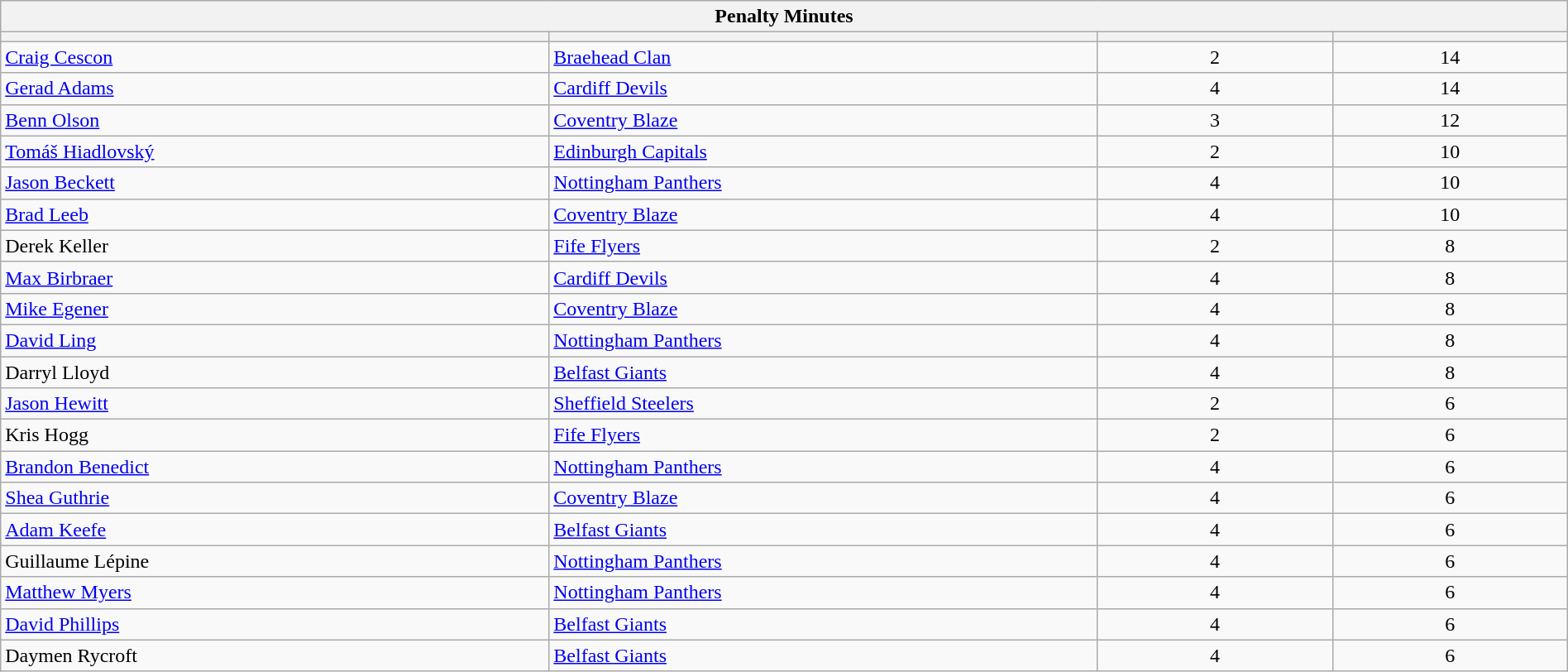<table class="wikitable collapsible collapsed" style="width: 100%">
<tr>
<th colspan=4>Penalty Minutes</th>
</tr>
<tr>
<th width="35%"></th>
<th width="35%"></th>
<th width="15%"></th>
<th width="15%"></th>
</tr>
<tr align=center>
<td align=left> <a href='#'>Craig Cescon</a></td>
<td align=left><a href='#'>Braehead Clan</a></td>
<td>2</td>
<td>14</td>
</tr>
<tr align=center>
<td align=left> <a href='#'>Gerad Adams</a></td>
<td align=left><a href='#'>Cardiff Devils</a></td>
<td>4</td>
<td>14</td>
</tr>
<tr align=center>
<td align=left> <a href='#'>Benn Olson</a></td>
<td align=left><a href='#'>Coventry Blaze</a></td>
<td>3</td>
<td>12</td>
</tr>
<tr align=center>
<td align=left> <a href='#'>Tomáš Hiadlovský</a></td>
<td align=left><a href='#'>Edinburgh Capitals</a></td>
<td>2</td>
<td>10</td>
</tr>
<tr align=center>
<td align=left> <a href='#'>Jason Beckett</a></td>
<td align=left><a href='#'>Nottingham Panthers</a></td>
<td>4</td>
<td>10</td>
</tr>
<tr align=center>
<td align=left> <a href='#'>Brad Leeb</a></td>
<td align=left><a href='#'>Coventry Blaze</a></td>
<td>4</td>
<td>10</td>
</tr>
<tr align=center>
<td align=left> Derek Keller</td>
<td align=left><a href='#'>Fife Flyers</a></td>
<td>2</td>
<td>8</td>
</tr>
<tr align=center>
<td align=left> <a href='#'>Max Birbraer</a></td>
<td align=left><a href='#'>Cardiff Devils</a></td>
<td>4</td>
<td>8</td>
</tr>
<tr align=center>
<td align=left> <a href='#'>Mike Egener</a></td>
<td align=left><a href='#'>Coventry Blaze</a></td>
<td>4</td>
<td>8</td>
</tr>
<tr align=center>
<td align=left> <a href='#'>David Ling</a></td>
<td align=left><a href='#'>Nottingham Panthers</a></td>
<td>4</td>
<td>8</td>
</tr>
<tr align=center>
<td align=left> Darryl Lloyd</td>
<td align=left><a href='#'>Belfast Giants</a></td>
<td>4</td>
<td>8</td>
</tr>
<tr align=center>
<td align=left> <a href='#'>Jason Hewitt</a></td>
<td align=left><a href='#'>Sheffield Steelers</a></td>
<td>2</td>
<td>6</td>
</tr>
<tr align=center>
<td align=left> Kris Hogg</td>
<td align=left><a href='#'>Fife Flyers</a></td>
<td>2</td>
<td>6</td>
</tr>
<tr align=center>
<td align=left> <a href='#'>Brandon Benedict</a></td>
<td align=left><a href='#'>Nottingham Panthers</a></td>
<td>4</td>
<td>6</td>
</tr>
<tr align=center>
<td align=left> <a href='#'>Shea Guthrie</a></td>
<td align=left><a href='#'>Coventry Blaze</a></td>
<td>4</td>
<td>6</td>
</tr>
<tr align=center>
<td align=left> <a href='#'>Adam Keefe</a></td>
<td align=left><a href='#'>Belfast Giants</a></td>
<td>4</td>
<td>6</td>
</tr>
<tr align=center>
<td align=left> Guillaume Lépine</td>
<td align=left><a href='#'>Nottingham Panthers</a></td>
<td>4</td>
<td>6</td>
</tr>
<tr align=center>
<td align=left> <a href='#'>Matthew Myers</a></td>
<td align=left><a href='#'>Nottingham Panthers</a></td>
<td>4</td>
<td>6</td>
</tr>
<tr align=center>
<td align=left> <a href='#'>David Phillips</a></td>
<td align=left><a href='#'>Belfast Giants</a></td>
<td>4</td>
<td>6</td>
</tr>
<tr align=center>
<td align=left> Daymen Rycroft</td>
<td align=left><a href='#'>Belfast Giants</a></td>
<td>4</td>
<td>6</td>
</tr>
</table>
